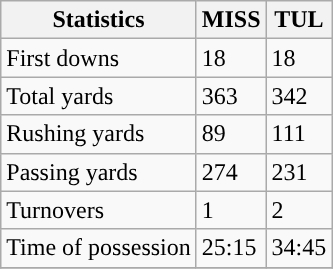<table class="wikitable" style="float: left;">
<tr>
<th>Statistics</th>
<th>MISS</th>
<th>TUL</th>
</tr>
<tr>
<td>First downs</td>
<td>18</td>
<td>18</td>
</tr>
<tr>
<td>Total yards</td>
<td>363</td>
<td>342</td>
</tr>
<tr>
<td>Rushing yards</td>
<td>89</td>
<td>111</td>
</tr>
<tr>
<td>Passing yards</td>
<td>274</td>
<td>231</td>
</tr>
<tr>
<td>Turnovers</td>
<td>1</td>
<td>2</td>
</tr>
<tr>
<td>Time of possession</td>
<td>25:15</td>
<td>34:45</td>
</tr>
<tr>
</tr>
</table>
